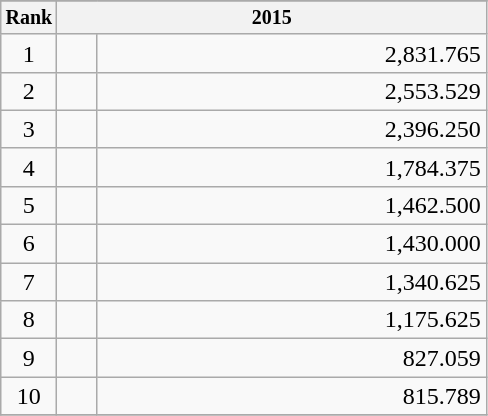<table class=wikitable style=text-align:center;>
<tr>
</tr>
<tr style="font-size:10pt;font-weight:bold">
<th>Rank</th>
<th colspan=2 width="280">2015</th>
</tr>
<tr>
<td>1</td>
<td style="text-align:left;"></td>
<td style="text-align:right;">2,831.765</td>
</tr>
<tr>
<td>2</td>
<td style="text-align:left;"></td>
<td style="text-align:right;">2,553.529</td>
</tr>
<tr>
<td>3</td>
<td style="text-align:left;"></td>
<td style="text-align:right;">2,396.250</td>
</tr>
<tr>
<td>4</td>
<td style="text-align:left;"></td>
<td style="text-align:right;">1,784.375</td>
</tr>
<tr>
<td>5</td>
<td style="text-align:left;"></td>
<td style="text-align:right;">1,462.500</td>
</tr>
<tr>
<td>6</td>
<td style="text-align:left;"></td>
<td style="text-align:right;">1,430.000</td>
</tr>
<tr>
<td>7</td>
<td style="text-align:left;"></td>
<td style="text-align:right;">1,340.625</td>
</tr>
<tr>
<td>8</td>
<td style="text-align:left;"></td>
<td style="text-align:right;">1,175.625</td>
</tr>
<tr>
<td>9</td>
<td style="text-align:left;"></td>
<td style="text-align:right;">827.059</td>
</tr>
<tr>
<td>10</td>
<td style="text-align:left;"></td>
<td style="text-align:right;">815.789</td>
</tr>
<tr>
</tr>
</table>
